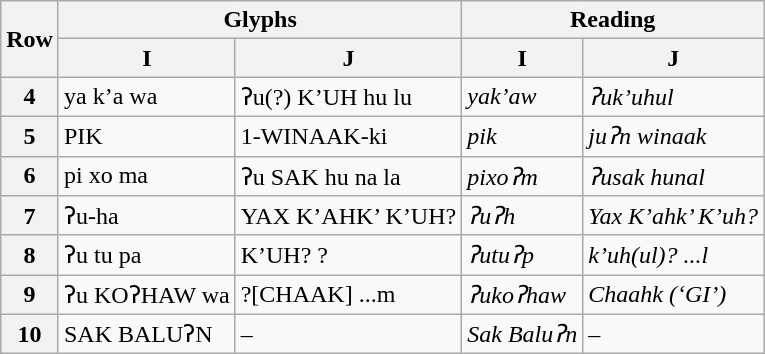<table class="wikitable">
<tr>
<th rowspan="2">Row</th>
<th colspan="2">Glyphs</th>
<th colspan="2">Reading</th>
</tr>
<tr>
<th>I</th>
<th>J</th>
<th>I</th>
<th>J</th>
</tr>
<tr>
<th>4</th>
<td>ya k’a wa</td>
<td>ʔu(?) K’UH hu lu</td>
<td><em>yak’aw</em></td>
<td><em>ʔuk’uhul</em></td>
</tr>
<tr>
<th>5</th>
<td>PIK</td>
<td>1-WINAAK-ki</td>
<td><em>pik</em></td>
<td><em>juʔn winaak</em></td>
</tr>
<tr>
<th>6</th>
<td>pi xo ma</td>
<td>ʔu SAK hu na la</td>
<td><em>pixoʔm</em></td>
<td><em>ʔusak hunal</em></td>
</tr>
<tr>
<th>7</th>
<td>ʔu-ha</td>
<td>YAX K’AHK’ K’UH?</td>
<td><em>ʔuʔh</em></td>
<td><em>Yax K’ahk’ K’uh?</em></td>
</tr>
<tr>
<th>8</th>
<td>ʔu tu pa</td>
<td>K’UH? ?</td>
<td><em>ʔutuʔp</em></td>
<td><em>k’uh(ul)? ...l</em></td>
</tr>
<tr>
<th>9</th>
<td>ʔu KOʔHAW wa</td>
<td>?[CHAAK] ...m</td>
<td><em>ʔukoʔhaw</em></td>
<td><em>Chaahk (‘GI’)</em></td>
</tr>
<tr>
<th>10</th>
<td>SAK BALUʔN</td>
<td>–</td>
<td><em>Sak Baluʔn</em></td>
<td>–</td>
</tr>
</table>
